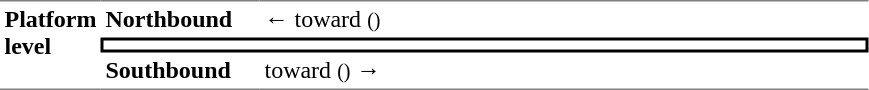<table cellpadding="3" cellspacing="0" border="0">
<tr>
<td rowspan="3" width="50" style="border-top-color: gray; border-bottom-color: gray; border-top-width: 1px; border-bottom-width: 1px; border-top-style: solid; border-bottom-style: solid;" valign="top"><strong>Platform level</strong></td>
<td width="100" style="border-top-color: gray; border-top-width: 1px; border-top-style: solid;"><strong>Northbound</strong></td>
<td width="400" style="border-top-color: gray; border-top-width: 1px; border-top-style: solid;">←  toward  <small>()</small></td>
</tr>
<tr>
<td colspan="2" style="border: 2px solid black; border-image: none; text-align: center;"></td>
</tr>
<tr>
<td style="border-bottom-color: gray; border-bottom-width: 1px; border-bottom-style: solid;"><strong>Southbound</strong></td>
<td style="border-bottom-color: gray; border-bottom-width: 1px; border-bottom-style: solid;"> toward  <small>()</small> →</td>
</tr>
</table>
